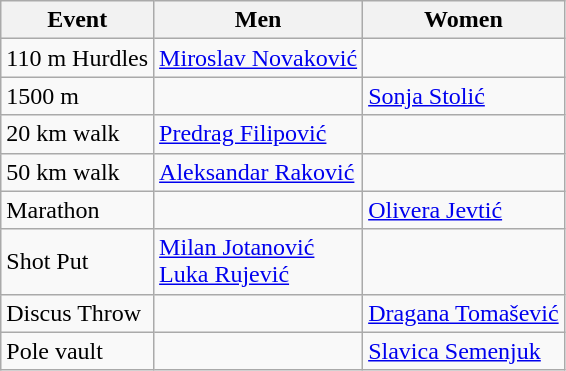<table class=wikitable style="font-size:100%">
<tr>
<th>Event</th>
<th>Men</th>
<th>Women</th>
</tr>
<tr>
<td>110 m Hurdles</td>
<td><a href='#'>Miroslav Novaković</a></td>
<td></td>
</tr>
<tr>
<td>1500 m</td>
<td></td>
<td><a href='#'>Sonja Stolić</a></td>
</tr>
<tr>
<td>20 km walk</td>
<td><a href='#'>Predrag Filipović</a></td>
<td></td>
</tr>
<tr>
<td>50 km walk</td>
<td><a href='#'>Aleksandar Raković</a></td>
<td></td>
</tr>
<tr>
<td>Marathon</td>
<td></td>
<td><a href='#'>Olivera Jevtić</a></td>
</tr>
<tr>
<td>Shot Put</td>
<td><a href='#'>Milan Jotanović</a> <br> <a href='#'>Luka Rujević</a></td>
<td></td>
</tr>
<tr>
<td>Discus Throw</td>
<td></td>
<td><a href='#'>Dragana Tomašević</a></td>
</tr>
<tr>
<td>Pole vault</td>
<td></td>
<td><a href='#'>Slavica Semenjuk</a></td>
</tr>
</table>
